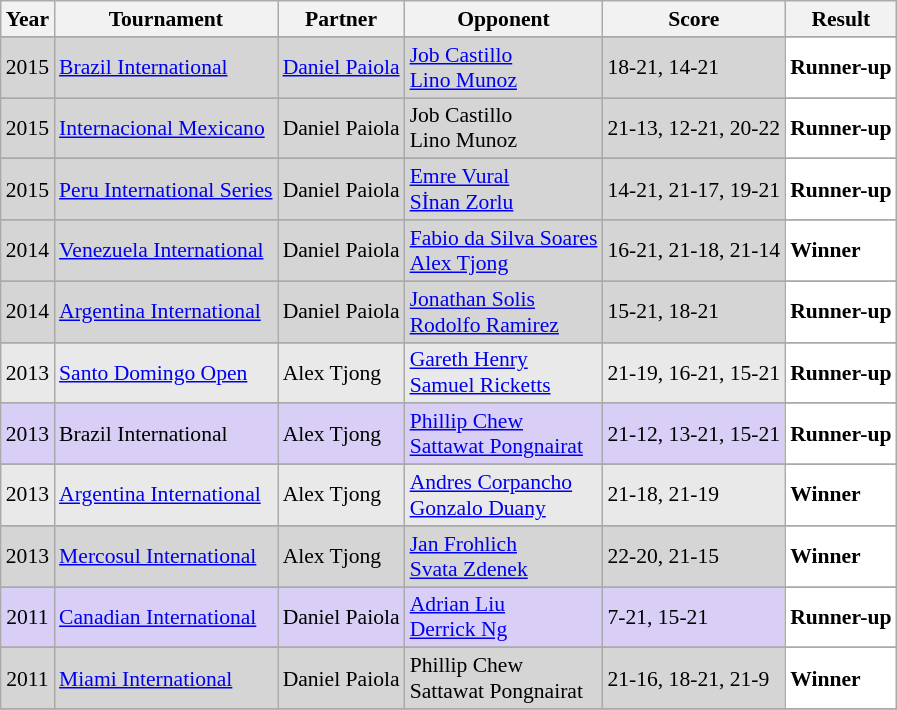<table class="sortable wikitable" style="font-size: 90%;">
<tr>
<th>Year</th>
<th>Tournament</th>
<th>Partner</th>
<th>Opponent</th>
<th>Score</th>
<th>Result</th>
</tr>
<tr>
</tr>
<tr style="background:#D5D5D5">
<td align="center">2015</td>
<td align="left"><a href='#'>Brazil International</a></td>
<td align="left"> <a href='#'>Daniel Paiola</a></td>
<td align="left"> <a href='#'>Job Castillo</a><br> <a href='#'>Lino Munoz</a></td>
<td align="left">18-21, 14-21</td>
<td style="text-align:left; background:white"> <strong>Runner-up</strong></td>
</tr>
<tr>
</tr>
<tr style="background:#D5D5D5">
<td align="center">2015</td>
<td align="left"><a href='#'>Internacional Mexicano</a></td>
<td align="left"> Daniel Paiola</td>
<td align="left"> Job Castillo<br> Lino Munoz</td>
<td align="left">21-13, 12-21, 20-22</td>
<td style="text-align:left; background:white"> <strong>Runner-up</strong></td>
</tr>
<tr>
</tr>
<tr style="background:#D5D5D5">
<td align="center">2015</td>
<td align="left"><a href='#'>Peru International Series</a></td>
<td align="left"> Daniel Paiola</td>
<td align="left"> <a href='#'>Emre Vural</a><br> <a href='#'>Sİnan Zorlu</a></td>
<td align="left">14-21, 21-17, 19-21</td>
<td style="text-align:left; background:white"> <strong>Runner-up</strong></td>
</tr>
<tr>
</tr>
<tr style="background:#D5D5D5">
<td align="center">2014</td>
<td align="left"><a href='#'>Venezuela International</a></td>
<td align="left"> Daniel Paiola</td>
<td align="left"> <a href='#'>Fabio da Silva Soares</a><br> <a href='#'>Alex Tjong</a></td>
<td align="left">16-21, 21-18, 21-14</td>
<td style="text-align:left; background:white"> <strong>Winner</strong></td>
</tr>
<tr>
</tr>
<tr style="background:#D5D5D5">
<td align="center">2014</td>
<td align="left"><a href='#'>Argentina International</a></td>
<td align="left"> Daniel Paiola</td>
<td align="left"> <a href='#'>Jonathan Solis</a><br> <a href='#'>Rodolfo Ramirez</a></td>
<td align="left">15-21, 18-21</td>
<td style="text-align:left; background:white"> <strong>Runner-up</strong></td>
</tr>
<tr>
</tr>
<tr style="background:#E9E9E9">
<td align="center">2013</td>
<td align="left"><a href='#'>Santo Domingo Open</a></td>
<td align="left"> Alex Tjong</td>
<td align="left"> <a href='#'>Gareth Henry</a><br> <a href='#'>Samuel Ricketts</a></td>
<td align="left">21-19, 16-21, 15-21</td>
<td style="text-align:left; background:white"> <strong>Runner-up</strong></td>
</tr>
<tr>
</tr>
<tr style="background:#D8CEF6">
<td align="center">2013</td>
<td align="left">Brazil International</td>
<td align="left"> Alex Tjong</td>
<td align="left"> <a href='#'>Phillip Chew</a><br> <a href='#'>Sattawat Pongnairat</a></td>
<td align="left">21-12, 13-21, 15-21</td>
<td style="text-align:left; background:white"> <strong>Runner-up</strong></td>
</tr>
<tr>
</tr>
<tr style="background:#E9E9E9">
<td align="center">2013</td>
<td align="left"><a href='#'>Argentina International</a></td>
<td align="left"> Alex Tjong</td>
<td align="left"> <a href='#'>Andres Corpancho</a><br> <a href='#'>Gonzalo Duany</a></td>
<td align="left">21-18, 21-19</td>
<td style="text-align:left; background:white"> <strong>Winner</strong></td>
</tr>
<tr>
</tr>
<tr style="background:#D5D5D5">
<td align="center">2013</td>
<td align="left"><a href='#'>Mercosul International</a></td>
<td align="left"> Alex Tjong</td>
<td align="left"> <a href='#'>Jan Frohlich</a><br> <a href='#'>Svata Zdenek</a></td>
<td align="left">22-20, 21-15</td>
<td style="text-align:left; background:white"> <strong>Winner</strong></td>
</tr>
<tr>
</tr>
<tr style="background:#D8CEF6">
<td align="center">2011</td>
<td align="left"><a href='#'>Canadian International</a></td>
<td align="left"> Daniel Paiola</td>
<td align="left"> <a href='#'>Adrian Liu</a><br> <a href='#'>Derrick Ng</a></td>
<td align="left">7-21, 15-21</td>
<td style="text-align:left; background:white"> <strong>Runner-up</strong></td>
</tr>
<tr>
</tr>
<tr style="background:#D5D5D5">
<td align="center">2011</td>
<td align="left"><a href='#'>Miami International</a></td>
<td align="left"> Daniel Paiola</td>
<td align="left"> Phillip Chew<br> Sattawat Pongnairat</td>
<td align="left">21-16, 18-21, 21-9</td>
<td style="text-align:left; background:white"> <strong>Winner</strong></td>
</tr>
<tr>
</tr>
</table>
